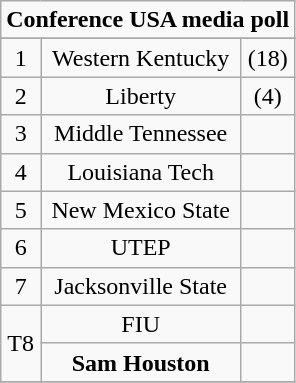<table class="wikitable" style="display: inline-table;">
<tr>
<td align="center" Colspan="3"><strong>Conference USA media poll</strong></td>
</tr>
<tr align="center">
</tr>
<tr align="center">
<td>1</td>
<td>Western Kentucky</td>
<td>(18)</td>
</tr>
<tr align="center">
<td>2</td>
<td>Liberty</td>
<td>(4)</td>
</tr>
<tr align="center">
<td>3</td>
<td>Middle Tennessee</td>
<td></td>
</tr>
<tr align="center">
<td>4</td>
<td>Louisiana Tech</td>
<td></td>
</tr>
<tr align="center">
<td>5</td>
<td>New Mexico State</td>
<td></td>
</tr>
<tr align="center">
<td>6</td>
<td>UTEP</td>
<td></td>
</tr>
<tr align="center">
<td>7</td>
<td>Jacksonville State</td>
<td></td>
</tr>
<tr align="center">
<td rowspan=2>T8</td>
<td>FIU</td>
<td></td>
</tr>
<tr align="center">
<td><strong>Sam Houston</strong></td>
<td></td>
</tr>
<tr>
</tr>
</table>
